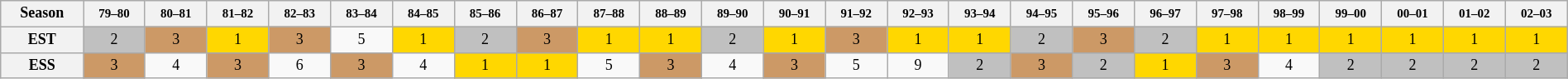<table class="wikitable" style="width:100%; margin:0 left; font-size: 12px; text-align:center">
<tr>
<th>Season</th>
<th><small>79–80</small></th>
<th><small>80–81</small></th>
<th><small>81–82</small></th>
<th><small>82–83</small></th>
<th><small>83–84</small></th>
<th><small>84–85</small></th>
<th><small>85–86</small></th>
<th><small>86–87</small></th>
<th><small>87–88</small></th>
<th><small>88–89</small></th>
<th><small>89–90</small></th>
<th><small>90–91</small></th>
<th><small>91–92</small></th>
<th><small>92–93</small></th>
<th><small>93–94</small></th>
<th><small>94–95</small></th>
<th><small>95–96</small></th>
<th><small>96–97</small></th>
<th><small>97–98</small></th>
<th><small>98–99</small></th>
<th><small>99–00</small></th>
<th><small>00–01</small></th>
<th><small>01–02</small></th>
<th><small>02–03</small></th>
</tr>
<tr>
<th>EST</th>
<td bgcolor=silver>2</td>
<td bgcolor=#cc9966>3</td>
<td bgcolor=gold>1</td>
<td bgcolor=#cc9966>3</td>
<td>5</td>
<td bgcolor=gold>1</td>
<td bgcolor=silver>2</td>
<td bgcolor=#cc9966>3</td>
<td bgcolor=gold>1</td>
<td bgcolor=gold>1</td>
<td bgcolor=silver>2</td>
<td bgcolor=gold>1</td>
<td bgcolor=#cc9966>3</td>
<td bgcolor=gold>1</td>
<td bgcolor=gold>1</td>
<td bgcolor=silver>2</td>
<td bgcolor=#cc9966>3</td>
<td bgcolor=silver>2</td>
<td bgcolor=gold>1</td>
<td bgcolor=gold>1</td>
<td bgcolor=gold>1</td>
<td bgcolor=gold>1</td>
<td bgcolor=gold>1</td>
<td bgcolor=gold>1</td>
</tr>
<tr>
<th>ESS</th>
<td bgcolor=#cc9966>3</td>
<td>4</td>
<td bgcolor=#cc9966>3</td>
<td>6</td>
<td bgcolor=#cc9966>3</td>
<td>4</td>
<td bgcolor=gold>1</td>
<td bgcolor=gold>1</td>
<td>5</td>
<td bgcolor=#cc9966>3</td>
<td>4</td>
<td bgcolor=#cc9966>3</td>
<td>5</td>
<td>9</td>
<td bgcolor=silver>2</td>
<td bgcolor=#cc9966>3</td>
<td bgcolor=silver>2</td>
<td bgcolor=gold>1</td>
<td bgcolor=#cc9966>3</td>
<td>4</td>
<td bgcolor=silver>2</td>
<td bgcolor=silver>2</td>
<td bgcolor=silver>2</td>
<td bgcolor=silver>2</td>
</tr>
</table>
